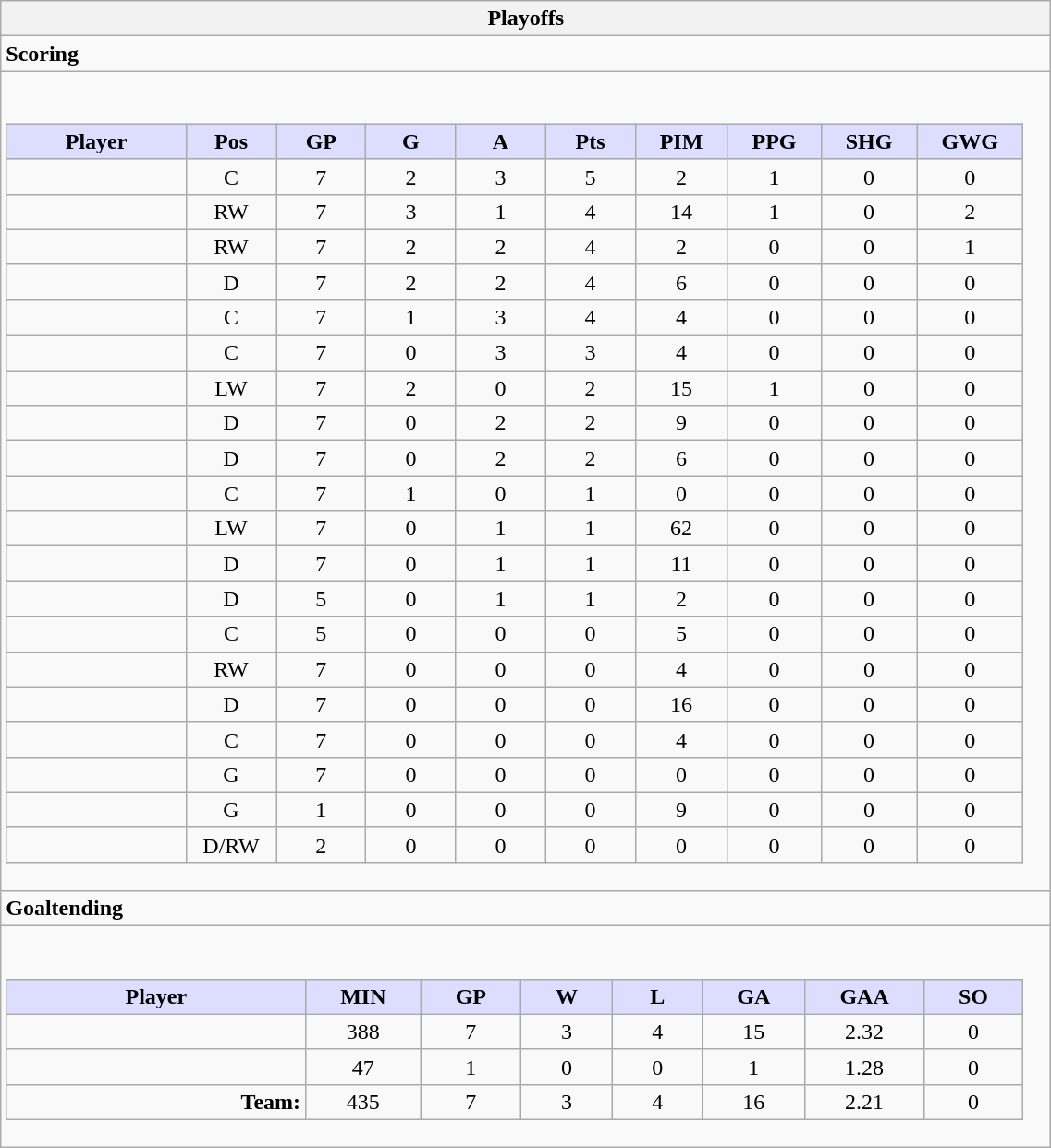<table class="wikitable collapsible" style="width:60%;">
<tr>
<th>Playoffs</th>
</tr>
<tr>
<td class="tocccolors"><strong>Scoring</strong></td>
</tr>
<tr>
<td><br><table class="wikitable sortable">
<tr style="text-align:center;">
<th style="background:#ddf; width:10%;">Player</th>
<th style="background:#ddf; width:3%;" title="Position">Pos</th>
<th style="background:#ddf; width:5%;" title="Games played">GP</th>
<th style="background:#ddf; width:5%;" title="Goals">G</th>
<th style="background:#ddf; width:5%;" title="Assists">A</th>
<th style="background:#ddf; width:5%;" title="Points">Pts</th>
<th style="background:#ddf; width:5%;" title="Penalties in Minutes">PIM</th>
<th style="background:#ddf; width:5%;" title="Power play goals">PPG</th>
<th style="background:#ddf; width:5%;" title="Short-handed goals">SHG</th>
<th style="background:#ddf; width:5%;" title="Game-winning goals">GWG</th>
</tr>
<tr style="text-align:center;">
<td style="text-align:right;"></td>
<td>C</td>
<td>7</td>
<td>2</td>
<td>3</td>
<td>5</td>
<td>2</td>
<td>1</td>
<td>0</td>
<td>0</td>
</tr>
<tr style="text-align:center;">
<td style="text-align:right;"></td>
<td>RW</td>
<td>7</td>
<td>3</td>
<td>1</td>
<td>4</td>
<td>14</td>
<td>1</td>
<td>0</td>
<td>2</td>
</tr>
<tr style="text-align:center;">
<td style="text-align:right;"></td>
<td>RW</td>
<td>7</td>
<td>2</td>
<td>2</td>
<td>4</td>
<td>2</td>
<td>0</td>
<td>0</td>
<td>1</td>
</tr>
<tr style="text-align:center;">
<td style="text-align:right;"></td>
<td>D</td>
<td>7</td>
<td>2</td>
<td>2</td>
<td>4</td>
<td>6</td>
<td>0</td>
<td>0</td>
<td>0</td>
</tr>
<tr style="text-align:center;">
<td style="text-align:right;"></td>
<td>C</td>
<td>7</td>
<td>1</td>
<td>3</td>
<td>4</td>
<td>4</td>
<td>0</td>
<td>0</td>
<td>0</td>
</tr>
<tr style="text-align:center;">
<td style="text-align:right;"></td>
<td>C</td>
<td>7</td>
<td>0</td>
<td>3</td>
<td>3</td>
<td>4</td>
<td>0</td>
<td>0</td>
<td>0</td>
</tr>
<tr style="text-align:center;">
<td style="text-align:right;"></td>
<td>LW</td>
<td>7</td>
<td>2</td>
<td>0</td>
<td>2</td>
<td>15</td>
<td>1</td>
<td>0</td>
<td>0</td>
</tr>
<tr style="text-align:center;">
<td style="text-align:right;"></td>
<td>D</td>
<td>7</td>
<td>0</td>
<td>2</td>
<td>2</td>
<td>9</td>
<td>0</td>
<td>0</td>
<td>0</td>
</tr>
<tr style="text-align:center;">
<td style="text-align:right;"></td>
<td>D</td>
<td>7</td>
<td>0</td>
<td>2</td>
<td>2</td>
<td>6</td>
<td>0</td>
<td>0</td>
<td>0</td>
</tr>
<tr style="text-align:center;">
<td style="text-align:right;"></td>
<td>C</td>
<td>7</td>
<td>1</td>
<td>0</td>
<td>1</td>
<td>0</td>
<td>0</td>
<td>0</td>
<td>0</td>
</tr>
<tr style="text-align:center;">
<td style="text-align:right;"></td>
<td>LW</td>
<td>7</td>
<td>0</td>
<td>1</td>
<td>1</td>
<td>62</td>
<td>0</td>
<td>0</td>
<td>0</td>
</tr>
<tr style="text-align:center;">
<td style="text-align:right;"></td>
<td>D</td>
<td>7</td>
<td>0</td>
<td>1</td>
<td>1</td>
<td>11</td>
<td>0</td>
<td>0</td>
<td>0</td>
</tr>
<tr style="text-align:center;">
<td style="text-align:right;"></td>
<td>D</td>
<td>5</td>
<td>0</td>
<td>1</td>
<td>1</td>
<td>2</td>
<td>0</td>
<td>0</td>
<td>0</td>
</tr>
<tr style="text-align:center;">
<td style="text-align:right;"></td>
<td>C</td>
<td>5</td>
<td>0</td>
<td>0</td>
<td>0</td>
<td>5</td>
<td>0</td>
<td>0</td>
<td>0</td>
</tr>
<tr style="text-align:center;">
<td style="text-align:right;"></td>
<td>RW</td>
<td>7</td>
<td>0</td>
<td>0</td>
<td>0</td>
<td>4</td>
<td>0</td>
<td>0</td>
<td>0</td>
</tr>
<tr style="text-align:center;">
<td style="text-align:right;"></td>
<td>D</td>
<td>7</td>
<td>0</td>
<td>0</td>
<td>0</td>
<td>16</td>
<td>0</td>
<td>0</td>
<td>0</td>
</tr>
<tr style="text-align:center;">
<td style="text-align:right;"></td>
<td>C</td>
<td>7</td>
<td>0</td>
<td>0</td>
<td>0</td>
<td>4</td>
<td>0</td>
<td>0</td>
<td>0</td>
</tr>
<tr style="text-align:center;">
<td style="text-align:right;"></td>
<td>G</td>
<td>7</td>
<td>0</td>
<td>0</td>
<td>0</td>
<td>0</td>
<td>0</td>
<td>0</td>
<td>0</td>
</tr>
<tr style="text-align:center;">
<td style="text-align:right;"></td>
<td>G</td>
<td>1</td>
<td>0</td>
<td>0</td>
<td>0</td>
<td>9</td>
<td>0</td>
<td>0</td>
<td>0</td>
</tr>
<tr style="text-align:center;">
<td style="text-align:right;"></td>
<td>D/RW</td>
<td>2</td>
<td>0</td>
<td>0</td>
<td>0</td>
<td>0</td>
<td>0</td>
<td>0</td>
<td>0</td>
</tr>
</table>
</td>
</tr>
<tr>
<td class="toccolors"><strong>Goaltending</strong></td>
</tr>
<tr>
<td><br><table class="wikitable sortable">
<tr>
<th style="background:#ddf; width:10%;">Player</th>
<th style="width:3%; background:#ddf;" title="Minutes played">MIN</th>
<th style="width:3%; background:#ddf;" title="Games played in">GP</th>
<th style="width:3%; background:#ddf;" title="Wins">W</th>
<th style="width:3%; background:#ddf;" title="Losses">L</th>
<th style="width:3%; background:#ddf;" title="Goals against">GA</th>
<th style="width:3%; background:#ddf;" title="Goals against average">GAA</th>
<th style="width:3%; background:#ddf;" title="Shut-outs">SO</th>
</tr>
<tr style="text-align:center;">
<td style="text-align:right;"></td>
<td>388</td>
<td>7</td>
<td>3</td>
<td>4</td>
<td>15</td>
<td>2.32</td>
<td>0</td>
</tr>
<tr style="text-align:center;">
<td style="text-align:right;"></td>
<td>47</td>
<td>1</td>
<td>0</td>
<td>0</td>
<td>1</td>
<td>1.28</td>
<td>0</td>
</tr>
<tr style="text-align:center;">
<td style="text-align:right;"><strong>Team:</strong></td>
<td>435</td>
<td>7</td>
<td>3</td>
<td>4</td>
<td>16</td>
<td>2.21</td>
<td>0</td>
</tr>
</table>
</td>
</tr>
</table>
